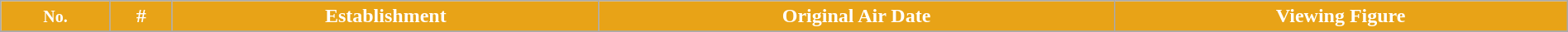<table class="wikitable plainrowheaders" style="width:100%; margin:auto;">
<tr style="color:#fff;">
<th style="background:#E8A317;"><small>No.</small></th>
<th style="background:#E8A317;">#</th>
<th style="background:#E8A317;">Establishment</th>
<th style="background:#E8A317;">Original Air Date</th>
<th style="background:#E8A317;">Viewing Figure</th>
</tr>
<tr>
</tr>
</table>
